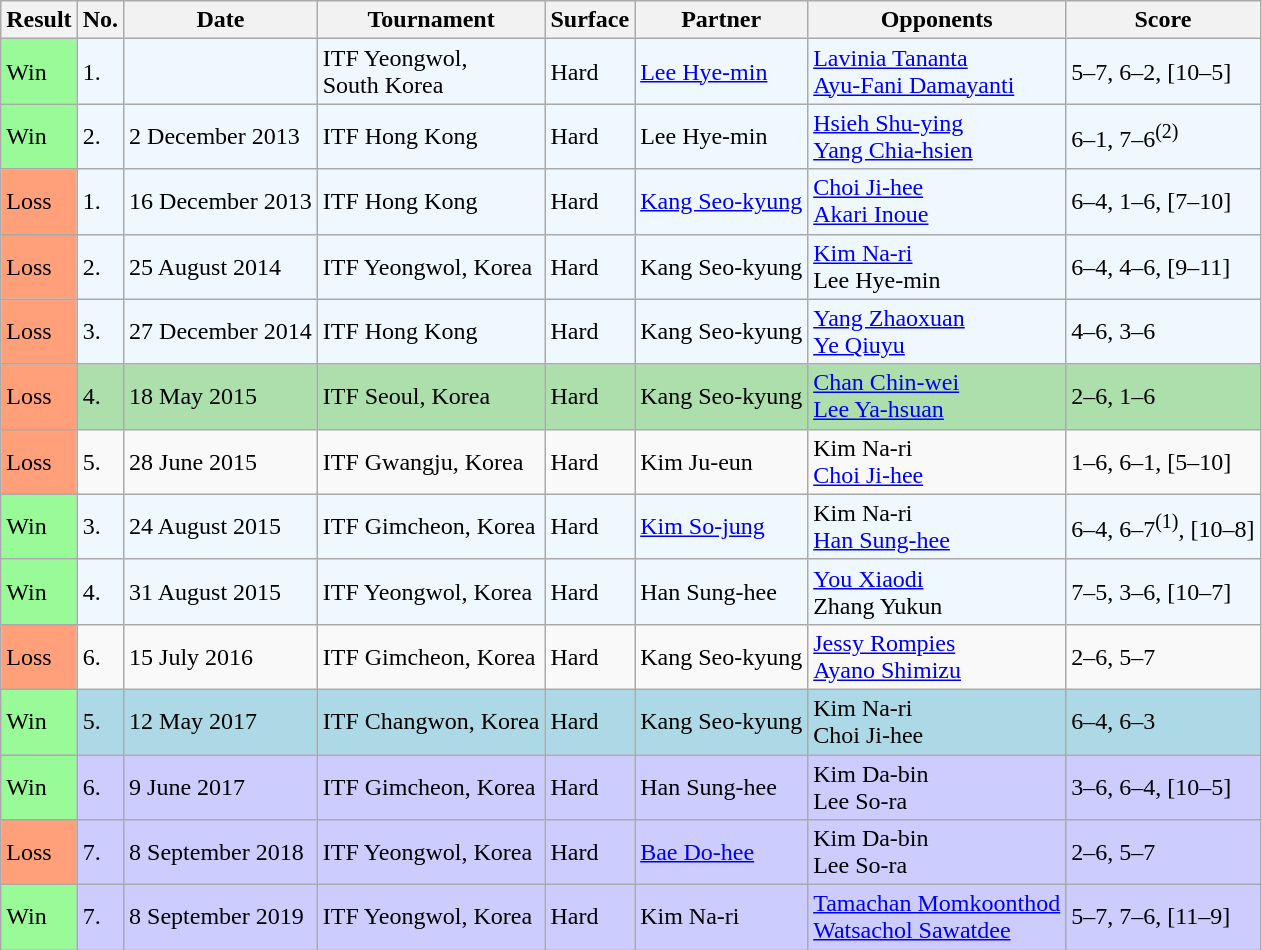<table class="sortable wikitable">
<tr>
<th>Result</th>
<th>No.</th>
<th>Date</th>
<th>Tournament</th>
<th>Surface</th>
<th>Partner</th>
<th>Opponents</th>
<th class="unsortable">Score</th>
</tr>
<tr style="background:#f0f8ff;">
<td style="background:#98fb98;">Win</td>
<td>1.</td>
<td></td>
<td>ITF Yeongwol, <br>South Korea</td>
<td>Hard</td>
<td> <a href='#'>Lee Hye-min</a></td>
<td> <a href='#'>Lavinia Tananta</a> <br>  <a href='#'>Ayu-Fani Damayanti</a></td>
<td>5–7, 6–2, [10–5]</td>
</tr>
<tr style="background:#f0f8ff;">
<td style="background:#98fb98;">Win</td>
<td>2.</td>
<td>2 December 2013</td>
<td>ITF Hong Kong</td>
<td>Hard</td>
<td> Lee Hye-min</td>
<td> <a href='#'>Hsieh Shu-ying</a> <br>  <a href='#'>Yang Chia-hsien</a></td>
<td>6–1, 7–6<sup>(2)</sup></td>
</tr>
<tr style="background:#f0f8ff;">
<td style="background:#ffa07a;">Loss</td>
<td>1.</td>
<td>16 December 2013</td>
<td>ITF Hong Kong</td>
<td>Hard</td>
<td> <a href='#'>Kang Seo-kyung</a></td>
<td> <a href='#'>Choi Ji-hee</a> <br>  <a href='#'>Akari Inoue</a></td>
<td>6–4, 1–6, [7–10]</td>
</tr>
<tr style="background:#f0f8ff;">
<td style="background:#ffa07a;">Loss</td>
<td>2.</td>
<td>25 August 2014</td>
<td>ITF Yeongwol, Korea</td>
<td>Hard</td>
<td> Kang Seo-kyung</td>
<td> <a href='#'>Kim Na-ri</a> <br>  Lee Hye-min</td>
<td>6–4, 4–6, [9–11]</td>
</tr>
<tr style="background:#f0f8ff;">
<td style="background:#ffa07a;">Loss</td>
<td>3.</td>
<td>27 December 2014</td>
<td>ITF Hong Kong</td>
<td>Hard</td>
<td> Kang Seo-kyung</td>
<td> <a href='#'>Yang Zhaoxuan</a> <br>  <a href='#'>Ye Qiuyu</a></td>
<td>4–6, 3–6</td>
</tr>
<tr style="background:#addfad;">
<td style="background:#ffa07a;">Loss</td>
<td>4.</td>
<td>18 May 2015</td>
<td>ITF Seoul, Korea</td>
<td>Hard</td>
<td> Kang Seo-kyung</td>
<td> <a href='#'>Chan Chin-wei</a> <br>  <a href='#'>Lee Ya-hsuan</a></td>
<td>2–6, 1–6</td>
</tr>
<tr>
<td style="background:#ffa07a;">Loss</td>
<td>5.</td>
<td>28 June 2015</td>
<td>ITF Gwangju, Korea</td>
<td>Hard</td>
<td> Kim Ju-eun</td>
<td> Kim Na-ri <br>  <a href='#'>Choi Ji-hee</a></td>
<td>1–6, 6–1, [5–10]</td>
</tr>
<tr style="background:#f0f8ff;">
<td style="background:#98fb98;">Win</td>
<td>3.</td>
<td>24 August 2015</td>
<td>ITF Gimcheon, Korea</td>
<td>Hard</td>
<td> <a href='#'>Kim So-jung</a></td>
<td> Kim Na-ri <br>  <a href='#'>Han Sung-hee</a></td>
<td>6–4, 6–7<sup>(1)</sup>, [10–8]</td>
</tr>
<tr style="background:#f0f8ff;">
<td style="background:#98fb98;">Win</td>
<td>4.</td>
<td>31 August 2015</td>
<td>ITF Yeongwol, Korea</td>
<td>Hard</td>
<td> Han Sung-hee</td>
<td> <a href='#'>You Xiaodi</a> <br>  Zhang Yukun</td>
<td>7–5, 3–6, [10–7]</td>
</tr>
<tr>
<td style="background:#ffa07a;">Loss</td>
<td>6.</td>
<td>15 July 2016</td>
<td>ITF Gimcheon, Korea</td>
<td>Hard</td>
<td> Kang Seo-kyung</td>
<td> <a href='#'>Jessy Rompies</a> <br>  <a href='#'>Ayano Shimizu</a></td>
<td>2–6, 5–7</td>
</tr>
<tr style="background:lightblue;">
<td style="background:#98fb98;">Win</td>
<td>5.</td>
<td>12 May 2017</td>
<td>ITF Changwon, Korea</td>
<td>Hard</td>
<td> Kang Seo-kyung</td>
<td> Kim Na-ri <br>  Choi Ji-hee</td>
<td>6–4, 6–3</td>
</tr>
<tr style="background:#ccccff;">
<td style="background:#98fb98;">Win</td>
<td>6.</td>
<td>9 June 2017</td>
<td>ITF Gimcheon, Korea</td>
<td>Hard</td>
<td> Han Sung-hee</td>
<td> Kim Da-bin <br>  Lee So-ra</td>
<td>3–6, 6–4, [10–5]</td>
</tr>
<tr style="background:#ccccff;">
<td style="background:#ffa07a;">Loss</td>
<td>7.</td>
<td>8 September 2018</td>
<td>ITF Yeongwol, Korea</td>
<td>Hard</td>
<td> <a href='#'>Bae Do-hee</a></td>
<td> Kim Da-bin <br>  Lee So-ra</td>
<td>2–6, 5–7</td>
</tr>
<tr style="background:#ccccff;">
<td style="background:#98fb98;">Win</td>
<td>7.</td>
<td>8 September 2019</td>
<td>ITF Yeongwol, Korea</td>
<td>Hard</td>
<td> Kim Na-ri</td>
<td> <a href='#'>Tamachan Momkoonthod</a> <br>  <a href='#'>Watsachol Sawatdee</a></td>
<td>5–7, 7–6, [11–9]</td>
</tr>
</table>
